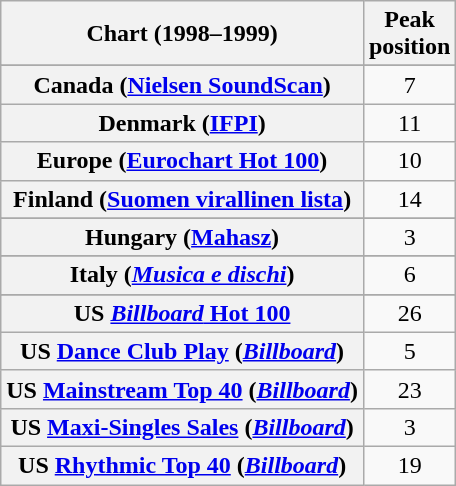<table class="wikitable sortable plainrowheaders" style="text-align:center">
<tr>
<th>Chart (1998–1999)</th>
<th>Peak<br>position</th>
</tr>
<tr>
</tr>
<tr>
</tr>
<tr>
</tr>
<tr>
</tr>
<tr>
</tr>
<tr>
</tr>
<tr>
<th scope="row">Canada (<a href='#'>Nielsen SoundScan</a>)</th>
<td>7</td>
</tr>
<tr>
<th scope="row">Denmark (<a href='#'>IFPI</a>)</th>
<td>11</td>
</tr>
<tr>
<th scope="row">Europe (<a href='#'>Eurochart Hot 100</a>)</th>
<td>10</td>
</tr>
<tr>
<th scope="row">Finland (<a href='#'>Suomen virallinen lista</a>)</th>
<td>14</td>
</tr>
<tr>
</tr>
<tr>
</tr>
<tr>
<th scope="row">Hungary (<a href='#'>Mahasz</a>)</th>
<td>3</td>
</tr>
<tr>
</tr>
<tr>
<th scope="row">Italy (<em><a href='#'>Musica e dischi</a></em>)</th>
<td>6</td>
</tr>
<tr>
</tr>
<tr>
</tr>
<tr>
</tr>
<tr>
</tr>
<tr>
</tr>
<tr>
</tr>
<tr>
</tr>
<tr>
<th scope="row">US <a href='#'><em>Billboard</em> Hot 100</a></th>
<td>26</td>
</tr>
<tr>
<th scope="row">US <a href='#'>Dance Club Play</a> (<em><a href='#'>Billboard</a></em>)</th>
<td>5</td>
</tr>
<tr>
<th scope="row">US <a href='#'>Mainstream Top 40</a> (<em><a href='#'>Billboard</a></em>)</th>
<td>23</td>
</tr>
<tr>
<th scope="row">US <a href='#'>Maxi-Singles Sales</a> (<em><a href='#'>Billboard</a></em>)</th>
<td>3</td>
</tr>
<tr>
<th scope="row">US <a href='#'>Rhythmic Top 40</a> (<em><a href='#'>Billboard</a></em>)</th>
<td>19</td>
</tr>
</table>
